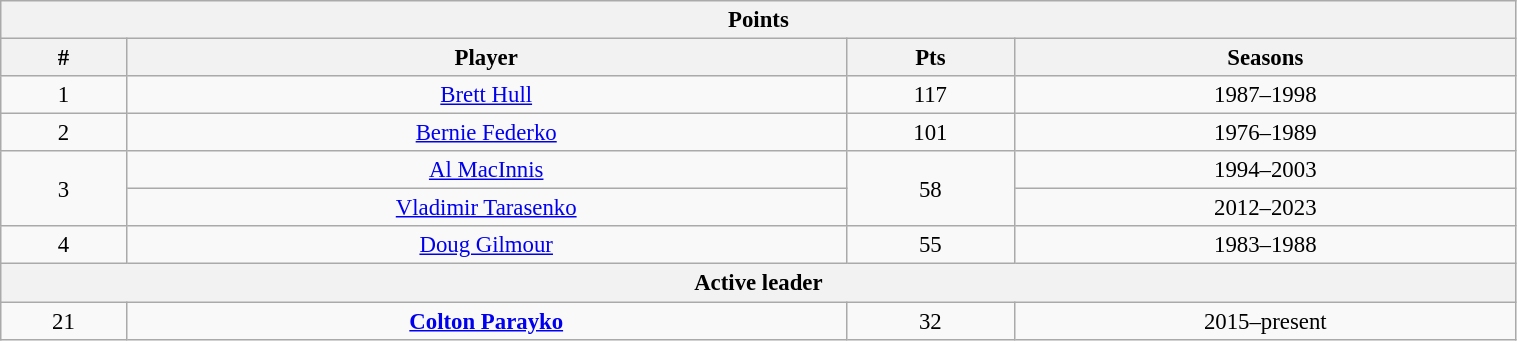<table class="wikitable" style="text-align: center; font-size: 95%" width="80%">
<tr>
<th colspan="4">Points</th>
</tr>
<tr>
<th>#</th>
<th>Player</th>
<th>Pts</th>
<th>Seasons</th>
</tr>
<tr>
<td>1</td>
<td><a href='#'>Brett Hull</a></td>
<td>117</td>
<td>1987–1998</td>
</tr>
<tr>
<td>2</td>
<td><a href='#'>Bernie Federko</a></td>
<td>101</td>
<td>1976–1989</td>
</tr>
<tr>
<td rowspan="2">3</td>
<td><a href='#'>Al MacInnis</a></td>
<td rowspan="2">58</td>
<td>1994–2003</td>
</tr>
<tr>
<td><a href='#'>Vladimir Tarasenko</a></td>
<td>2012–2023</td>
</tr>
<tr>
<td>4</td>
<td><a href='#'>Doug Gilmour</a></td>
<td>55</td>
<td>1983–1988</td>
</tr>
<tr>
<th colspan="4">Active leader</th>
</tr>
<tr>
<td>21</td>
<td><strong><a href='#'>Colton Parayko</a></strong></td>
<td>32</td>
<td>2015–present</td>
</tr>
</table>
